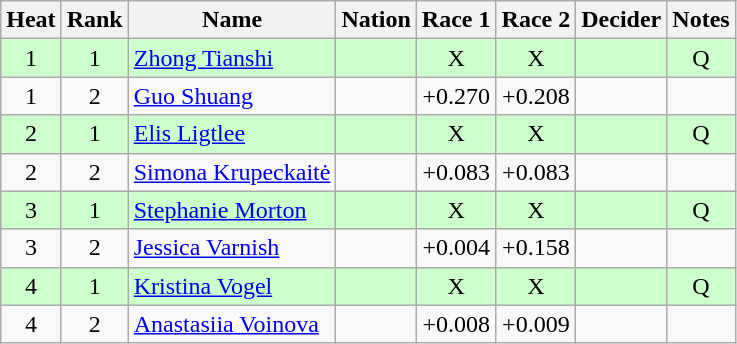<table class="wikitable sortable" style="text-align:center">
<tr>
<th>Heat</th>
<th>Rank</th>
<th>Name</th>
<th>Nation</th>
<th>Race 1</th>
<th>Race 2</th>
<th>Decider</th>
<th>Notes</th>
</tr>
<tr bgcolor=ccffcc>
<td>1</td>
<td>1</td>
<td align=left><a href='#'>Zhong Tianshi</a></td>
<td align=left></td>
<td>X</td>
<td>X</td>
<td></td>
<td>Q</td>
</tr>
<tr>
<td>1</td>
<td>2</td>
<td align=left><a href='#'>Guo Shuang</a></td>
<td align=left></td>
<td>+0.270</td>
<td>+0.208</td>
<td></td>
<td></td>
</tr>
<tr bgcolor=ccffcc>
<td>2</td>
<td>1</td>
<td align=left><a href='#'>Elis Ligtlee</a></td>
<td align=left></td>
<td>X</td>
<td>X</td>
<td></td>
<td>Q</td>
</tr>
<tr>
<td>2</td>
<td>2</td>
<td align=left><a href='#'>Simona Krupeckaitė</a></td>
<td align=left></td>
<td>+0.083</td>
<td>+0.083</td>
<td></td>
<td></td>
</tr>
<tr bgcolor=ccffcc>
<td>3</td>
<td>1</td>
<td align=left><a href='#'>Stephanie Morton</a></td>
<td align=left></td>
<td>X</td>
<td>X</td>
<td></td>
<td>Q</td>
</tr>
<tr>
<td>3</td>
<td>2</td>
<td align=left><a href='#'>Jessica Varnish</a></td>
<td align=left></td>
<td>+0.004</td>
<td>+0.158</td>
<td></td>
<td></td>
</tr>
<tr bgcolor=ccffcc>
<td>4</td>
<td>1</td>
<td align=left><a href='#'>Kristina Vogel</a></td>
<td align=left></td>
<td>X</td>
<td>X</td>
<td></td>
<td>Q</td>
</tr>
<tr>
<td>4</td>
<td>2</td>
<td align=left><a href='#'>Anastasiia Voinova</a></td>
<td align=left></td>
<td>+0.008</td>
<td>+0.009</td>
<td></td>
<td></td>
</tr>
</table>
